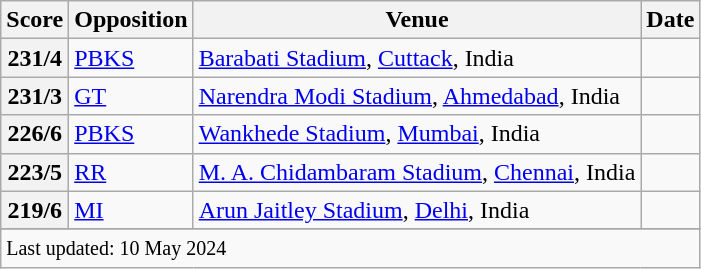<table class="wikitable">
<tr>
<th><strong>Score</strong></th>
<th><strong>Opposition</strong></th>
<th><strong>Venue</strong></th>
<th><strong>Date</strong></th>
</tr>
<tr>
<th>231/4</th>
<td><a href='#'>PBKS</a></td>
<td><a href='#'>Barabati Stadium</a>, <a href='#'>Cuttack</a>, India</td>
<td></td>
</tr>
<tr>
<th>231/3</th>
<td><a href='#'>GT</a></td>
<td><a href='#'>Narendra Modi Stadium</a>, <a href='#'>Ahmedabad</a>, India</td>
<td></td>
</tr>
<tr>
<th>226/6</th>
<td><a href='#'>PBKS</a></td>
<td><a href='#'>Wankhede Stadium</a>, <a href='#'>Mumbai</a>, India</td>
<td></td>
</tr>
<tr>
<th>223/5</th>
<td><a href='#'>RR</a></td>
<td><a href='#'>M. A. Chidambaram Stadium</a>, <a href='#'>Chennai</a>, India</td>
<td></td>
</tr>
<tr>
<th>219/6</th>
<td><a href='#'>MI</a></td>
<td><a href='#'>Arun Jaitley Stadium</a>, <a href='#'>Delhi</a>, India</td>
<td></td>
</tr>
<tr>
</tr>
<tr class=sortbottom>
<td colspan="4"><small>Last updated: 10 May 2024</small></td>
</tr>
</table>
